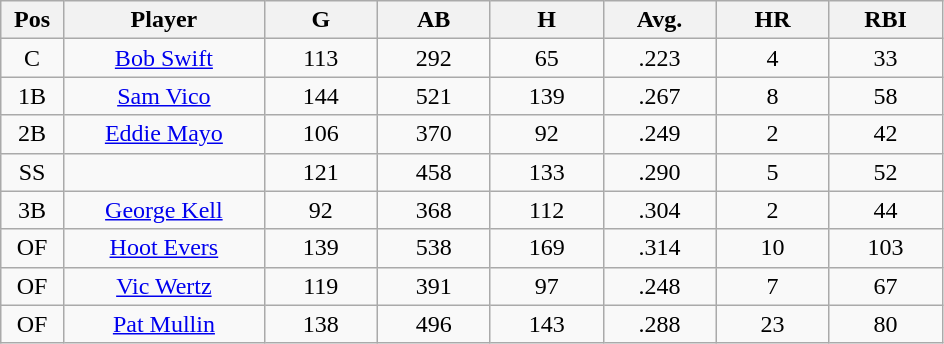<table class="wikitable sortable">
<tr>
<th bgcolor="#DDDDFF" width="5%">Pos</th>
<th bgcolor="#DDDDFF" width="16%">Player</th>
<th bgcolor="#DDDDFF" width="9%">G</th>
<th bgcolor="#DDDDFF" width="9%">AB</th>
<th bgcolor="#DDDDFF" width="9%">H</th>
<th bgcolor="#DDDDFF" width="9%">Avg.</th>
<th bgcolor="#DDDDFF" width="9%">HR</th>
<th bgcolor="#DDDDFF" width="9%">RBI</th>
</tr>
<tr align="center">
<td>C</td>
<td><a href='#'>Bob Swift</a></td>
<td>113</td>
<td>292</td>
<td>65</td>
<td>.223</td>
<td>4</td>
<td>33</td>
</tr>
<tr align="center">
<td>1B</td>
<td><a href='#'>Sam Vico</a></td>
<td>144</td>
<td>521</td>
<td>139</td>
<td>.267</td>
<td>8</td>
<td>58</td>
</tr>
<tr align="center">
<td>2B</td>
<td><a href='#'>Eddie Mayo</a></td>
<td>106</td>
<td>370</td>
<td>92</td>
<td>.249</td>
<td>2</td>
<td>42</td>
</tr>
<tr align="center">
<td>SS</td>
<td></td>
<td>121</td>
<td>458</td>
<td>133</td>
<td>.290</td>
<td>5</td>
<td>52</td>
</tr>
<tr align="center">
<td>3B</td>
<td><a href='#'>George Kell</a></td>
<td>92</td>
<td>368</td>
<td>112</td>
<td>.304</td>
<td>2</td>
<td>44</td>
</tr>
<tr align="center">
<td>OF</td>
<td><a href='#'>Hoot Evers</a></td>
<td>139</td>
<td>538</td>
<td>169</td>
<td>.314</td>
<td>10</td>
<td>103</td>
</tr>
<tr align="center">
<td>OF</td>
<td><a href='#'>Vic Wertz</a></td>
<td>119</td>
<td>391</td>
<td>97</td>
<td>.248</td>
<td>7</td>
<td>67</td>
</tr>
<tr align="center">
<td>OF</td>
<td><a href='#'>Pat Mullin</a></td>
<td>138</td>
<td>496</td>
<td>143</td>
<td>.288</td>
<td>23</td>
<td>80</td>
</tr>
</table>
